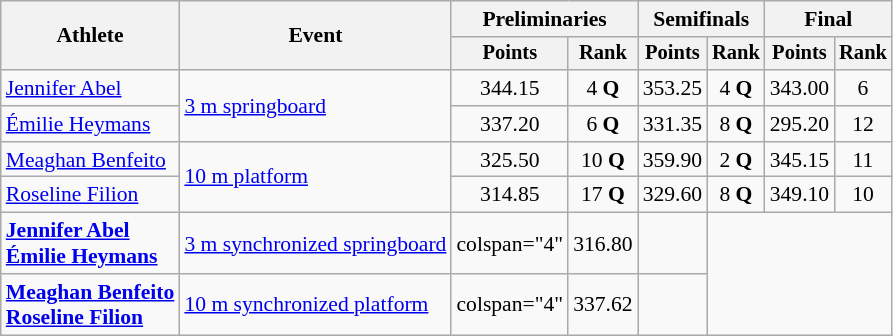<table class=wikitable style="font-size:90%">
<tr>
<th rowspan=2>Athlete</th>
<th rowspan=2>Event</th>
<th colspan="2">Preliminaries</th>
<th colspan="2">Semifinals</th>
<th colspan="2">Final</th>
</tr>
<tr style="font-size:95%">
<th>Points</th>
<th>Rank</th>
<th>Points</th>
<th>Rank</th>
<th>Points</th>
<th>Rank</th>
</tr>
<tr align=center>
<td align=left><a href='#'>Jennifer Abel</a></td>
<td align=left rowspan=2><a href='#'>3 m springboard</a></td>
<td>344.15</td>
<td>4 <strong>Q</strong></td>
<td>353.25</td>
<td>4 <strong>Q</strong></td>
<td>343.00</td>
<td>6</td>
</tr>
<tr align=center>
<td align=left><a href='#'>Émilie Heymans</a></td>
<td>337.20</td>
<td>6 <strong>Q</strong></td>
<td>331.35</td>
<td>8 <strong>Q</strong></td>
<td>295.20</td>
<td>12</td>
</tr>
<tr align=center>
<td align=left><a href='#'>Meaghan Benfeito</a></td>
<td align=left rowspan=2><a href='#'>10 m platform</a></td>
<td>325.50</td>
<td>10 <strong>Q</strong></td>
<td>359.90</td>
<td>2 <strong>Q</strong></td>
<td>345.15</td>
<td>11</td>
</tr>
<tr align=center>
<td align=left><a href='#'>Roseline Filion</a></td>
<td>314.85</td>
<td>17 <strong>Q</strong></td>
<td>329.60</td>
<td>8 <strong>Q</strong></td>
<td>349.10</td>
<td>10</td>
</tr>
<tr align=center>
<td align=left><strong><a href='#'>Jennifer Abel</a><br> <a href='#'>Émilie Heymans</a></strong></td>
<td align=left><a href='#'>3 m synchronized springboard</a></td>
<td>colspan="4" </td>
<td>316.80</td>
<td></td>
</tr>
<tr align=center>
<td align=left><strong><a href='#'>Meaghan Benfeito</a> <br><a href='#'>Roseline Filion</a></strong></td>
<td align=left><a href='#'>10 m synchronized platform</a></td>
<td>colspan="4" </td>
<td>337.62</td>
<td></td>
</tr>
</table>
